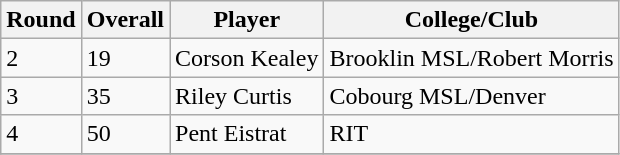<table class="wikitable">
<tr>
<th>Round</th>
<th>Overall</th>
<th>Player</th>
<th>College/Club</th>
</tr>
<tr>
<td>2</td>
<td>19</td>
<td>Corson Kealey</td>
<td>Brooklin MSL/Robert Morris</td>
</tr>
<tr>
<td>3</td>
<td>35</td>
<td>Riley Curtis</td>
<td>Cobourg MSL/Denver</td>
</tr>
<tr>
<td>4</td>
<td>50</td>
<td>Pent Eistrat</td>
<td>RIT</td>
</tr>
<tr>
</tr>
</table>
